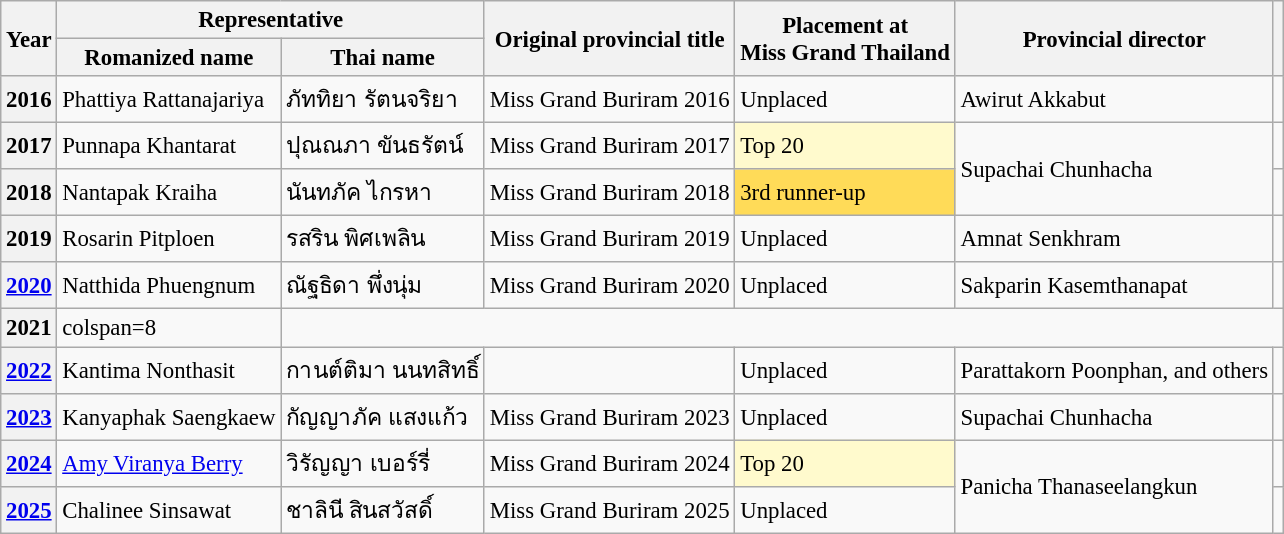<table class="wikitable defaultcenter col2left col3left col6left" style="font-size:95%;">
<tr>
<th rowspan=2>Year</th>
<th colspan=2>Representative</th>
<th rowspan=2>Original provincial title</th>
<th rowspan=2>Placement at<br>Miss Grand Thailand</th>
<th rowspan=2>Provincial director</th>
<th rowspan=2></th>
</tr>
<tr>
<th>Romanized name</th>
<th>Thai name</th>
</tr>
<tr>
<th>2016</th>
<td>Phattiya Rattanajariya</td>
<td>ภัททิยา รัตนจริยา</td>
<td>Miss Grand Buriram 2016</td>
<td>Unplaced</td>
<td>Awirut Akkabut</td>
<td></td>
</tr>
<tr>
<th>2017</th>
<td>Punnapa Khantarat</td>
<td>ปุณณภา ขันธรัตน์</td>
<td>Miss Grand Buriram 2017</td>
<td bgcolor=#FFFACD>Top 20</td>
<td rowspan=2>Supachai Chunhacha</td>
<td></td>
</tr>
<tr>
<th>2018</th>
<td>Nantapak Kraiha</td>
<td>นันทภัค ไกรหา</td>
<td>Miss Grand Buriram 2018</td>
<td bgcolor=#FFDB58>3rd runner-up</td>
<td></td>
</tr>
<tr>
<th>2019</th>
<td>Rosarin Pitploen</td>
<td>รสริน พิศเพลิน</td>
<td>Miss Grand Buriram 2019</td>
<td>Unplaced</td>
<td>Amnat Senkhram</td>
<td></td>
</tr>
<tr>
<th><a href='#'>2020</a></th>
<td>Natthida Phuengnum</td>
<td>ณัฐธิดา พึ่งนุ่ม</td>
<td>Miss Grand Buriram 2020</td>
<td>Unplaced</td>
<td>Sakparin Kasemthanapat</td>
<td></td>
</tr>
<tr>
<th>2021</th>
<td>colspan=8 </td>
</tr>
<tr>
<th><a href='#'>2022</a></th>
<td>Kantima Nonthasit</td>
<td>กานต์ติมา นนทสิทธิ์</td>
<td></td>
<td>Unplaced</td>
<td>Parattakorn Poonphan, and others</td>
<td></td>
</tr>
<tr>
<th><a href='#'>2023</a></th>
<td>Kanyaphak Saengkaew</td>
<td>กัญญาภัค แสงแก้ว</td>
<td>Miss Grand Buriram 2023</td>
<td>Unplaced</td>
<td>Supachai Chunhacha</td>
<td></td>
</tr>
<tr>
<th><a href='#'>2024</a></th>
<td><a href='#'>Amy Viranya Berry</a></td>
<td>วิรัญญา เบอร์รี่</td>
<td>Miss Grand Buriram 2024</td>
<td bgcolor=#FFFACD>Top 20</td>
<td rowspan=2>Panicha Thanaseelangkun</td>
<td></td>
</tr>
<tr>
<th><a href='#'>2025</a></th>
<td>Chalinee Sinsawat</td>
<td>ชาลินี สินสวัสดิ์</td>
<td>Miss Grand Buriram 2025</td>
<td>Unplaced</td>
<td></td>
</tr>
</table>
